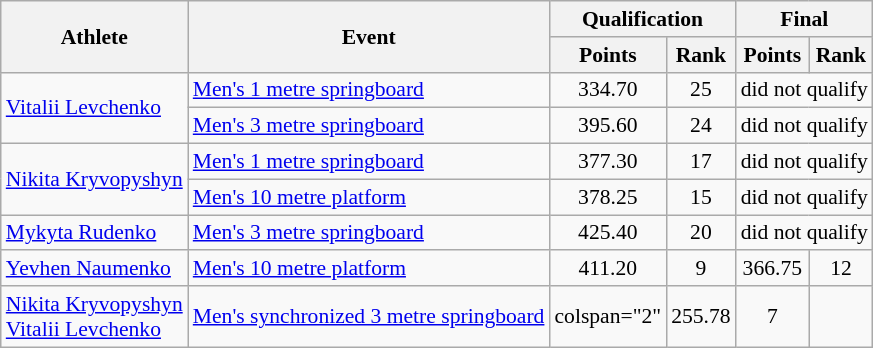<table class="wikitable" style="text-align: center; font-size:90%">
<tr>
<th rowspan="2">Athlete</th>
<th rowspan="2">Event</th>
<th colspan="2">Qualification</th>
<th colspan="2">Final</th>
</tr>
<tr>
<th>Points</th>
<th>Rank</th>
<th>Points</th>
<th>Rank</th>
</tr>
<tr>
<td align="left" rowspan="2"><a href='#'>Vitalii Levchenko</a></td>
<td align="left"><a href='#'>Men's 1 metre springboard</a></td>
<td>334.70</td>
<td>25</td>
<td colspan="2">did not qualify</td>
</tr>
<tr>
<td align="left"><a href='#'>Men's 3 metre springboard</a></td>
<td>395.60</td>
<td>24</td>
<td colspan="2">did not qualify</td>
</tr>
<tr>
<td align="left" rowspan="2"><a href='#'>Nikita Kryvopyshyn</a></td>
<td align="left"><a href='#'>Men's 1 metre springboard</a></td>
<td>377.30</td>
<td>17</td>
<td colspan="2">did not qualify</td>
</tr>
<tr>
<td align="left"><a href='#'>Men's 10 metre platform</a></td>
<td>378.25</td>
<td>15</td>
<td colspan="2">did not qualify</td>
</tr>
<tr>
<td align="left"><a href='#'>Mykyta Rudenko</a></td>
<td align="left"><a href='#'>Men's 3 metre springboard</a></td>
<td>425.40</td>
<td>20</td>
<td colspan="2">did not qualify</td>
</tr>
<tr>
<td align="left"><a href='#'>Yevhen Naumenko</a></td>
<td align="left"><a href='#'>Men's 10 metre platform</a></td>
<td>411.20</td>
<td>9</td>
<td>366.75</td>
<td>12</td>
</tr>
<tr>
<td align="left"><a href='#'>Nikita Kryvopyshyn</a><br><a href='#'>Vitalii Levchenko</a></td>
<td align="left"><a href='#'>Men's synchronized 3 metre springboard</a></td>
<td>colspan="2" </td>
<td>255.78</td>
<td>7</td>
</tr>
</table>
